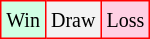<table class="wikitable">
<tr>
<td style="background-color: #d0ffe3; border:1px solid red;"><small>Win</small></td>
<td style="background-color: #f3f3f3; border:1px solid red;"><small>Draw</small></td>
<td style="background-color: #ffd0e3; border:1px solid red;"><small>Loss</small></td>
</tr>
</table>
